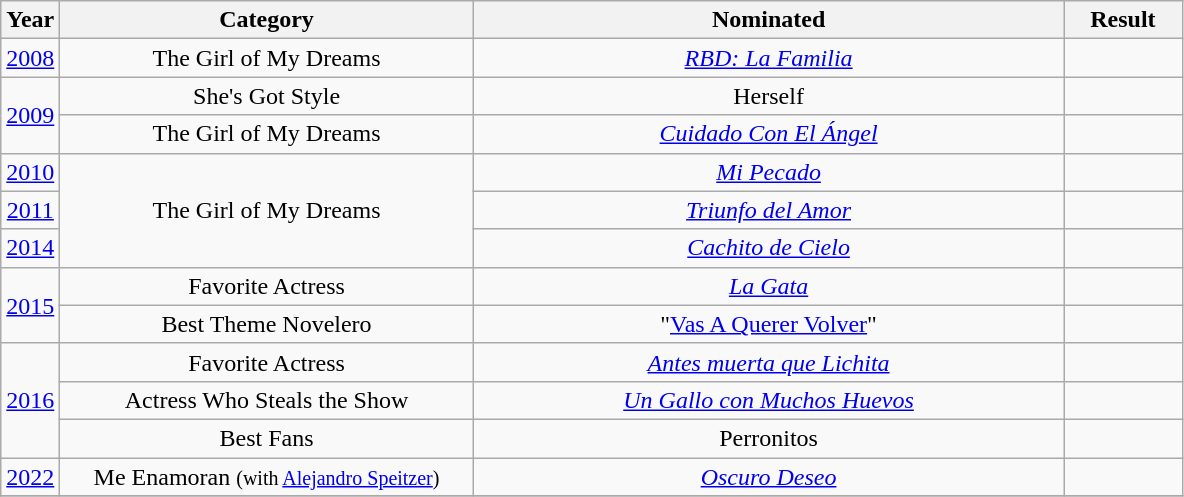<table class="wikitable" style="table-layout: fixed;">
<tr>
<th width="5%">Year</th>
<th width="35%">Category</th>
<th width="50%">Nominated</th>
<th width="10%">Result</th>
</tr>
<tr style="text-align: center; top">
<td><a href='#'>2008</a></td>
<td>The Girl of My Dreams</td>
<td><em><a href='#'>RBD: La Familia</a></em></td>
<td></td>
</tr>
<tr style="text-align: center; top">
<td rowspan=2><a href='#'>2009</a></td>
<td>She's Got Style</td>
<td>Herself</td>
<td></td>
</tr>
<tr style="text-align: center; top">
<td>The Girl of My Dreams</td>
<td><em><a href='#'>Cuidado Con El Ángel</a></em></td>
<td></td>
</tr>
<tr style="text-align: center; top">
<td><a href='#'>2010</a></td>
<td rowspan=3>The Girl of My Dreams</td>
<td><em><a href='#'>Mi Pecado</a></em></td>
<td></td>
</tr>
<tr style="text-align: center; top">
<td><a href='#'>2011</a></td>
<td><em><a href='#'>Triunfo del Amor</a></em></td>
<td></td>
</tr>
<tr style="text-align: center; top">
<td><a href='#'>2014</a></td>
<td><em><a href='#'>Cachito de Cielo</a></em></td>
<td></td>
</tr>
<tr style="text-align: center; top">
<td rowspan=2><a href='#'>2015</a></td>
<td>Favorite Actress</td>
<td><em><a href='#'>La Gata</a></em></td>
<td></td>
</tr>
<tr style="text-align: center; top">
<td>Best Theme Novelero</td>
<td>"<a href='#'>Vas A Querer Volver</a>"</td>
<td></td>
</tr>
<tr style="text-align: center; top">
<td rowspan=3><a href='#'>2016</a></td>
<td>Favorite Actress</td>
<td><em><a href='#'>Antes muerta que Lichita</a></em></td>
<td></td>
</tr>
<tr style="text-align: center; top">
<td>Actress Who Steals the Show</td>
<td><em><a href='#'>Un Gallo con Muchos Huevos</a></em></td>
<td></td>
</tr>
<tr style="text-align: center; top">
<td>Best Fans</td>
<td>Perronitos</td>
<td></td>
</tr>
<tr style="text-align: center; top">
<td><a href='#'>2022</a></td>
<td>Me Enamoran <small>(with <a href='#'>Alejandro Speitzer</a>)</small></td>
<td><em><a href='#'>Oscuro Deseo</a></em></td>
<td></td>
</tr>
<tr style="text-align: center; top">
</tr>
</table>
